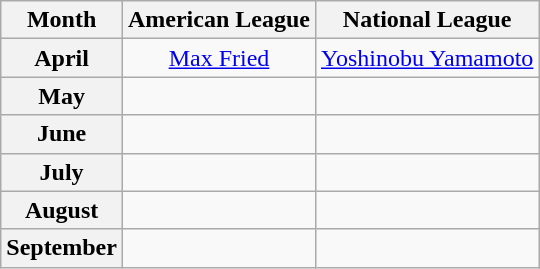<table class="wikitable" style="text-align:center;">
<tr>
<th>Month</th>
<th>American League</th>
<th>National League</th>
</tr>
<tr>
<th>April</th>
<td><a href='#'>Max Fried</a></td>
<td><a href='#'>Yoshinobu Yamamoto</a></td>
</tr>
<tr>
<th>May</th>
<td></td>
<td></td>
</tr>
<tr>
<th>June</th>
<td></td>
<td></td>
</tr>
<tr>
<th>July</th>
<td></td>
<td></td>
</tr>
<tr>
<th>August</th>
<td></td>
<td></td>
</tr>
<tr>
<th>September</th>
<td></td>
<td></td>
</tr>
</table>
